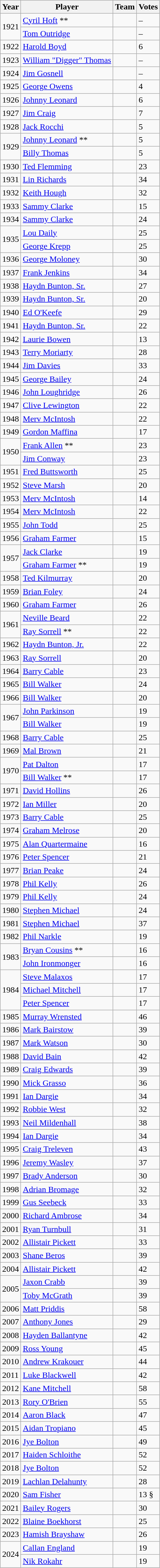<table class="wikitable sortable">
<tr>
<th>Year</th>
<th>Player</th>
<th>Team</th>
<th>Votes</th>
</tr>
<tr>
<td rowspan="2">1921</td>
<td><a href='#'>Cyril Hoft</a> **</td>
<td></td>
<td>–</td>
</tr>
<tr>
<td><a href='#'>Tom Outridge</a></td>
<td></td>
<td>–</td>
</tr>
<tr>
<td>1922</td>
<td><a href='#'>Harold Boyd</a></td>
<td></td>
<td>6</td>
</tr>
<tr>
<td>1923</td>
<td><a href='#'>William "Digger" Thomas</a></td>
<td></td>
<td>–</td>
</tr>
<tr>
<td>1924</td>
<td><a href='#'>Jim Gosnell</a></td>
<td></td>
<td>–</td>
</tr>
<tr>
<td>1925</td>
<td><a href='#'>George Owens</a></td>
<td></td>
<td>4</td>
</tr>
<tr>
<td>1926</td>
<td><a href='#'>Johnny Leonard</a></td>
<td></td>
<td>6</td>
</tr>
<tr>
<td>1927</td>
<td><a href='#'>Jim Craig</a></td>
<td></td>
<td>7</td>
</tr>
<tr>
<td>1928</td>
<td><a href='#'>Jack Rocchi</a></td>
<td></td>
<td>5</td>
</tr>
<tr>
<td rowspan="2">1929</td>
<td><a href='#'>Johnny Leonard</a> **</td>
<td></td>
<td>5</td>
</tr>
<tr>
<td><a href='#'>Billy Thomas</a></td>
<td></td>
<td>5</td>
</tr>
<tr>
<td>1930</td>
<td><a href='#'>Ted Flemming</a></td>
<td></td>
<td>23 </td>
</tr>
<tr>
<td>1931</td>
<td><a href='#'>Lin Richards</a></td>
<td></td>
<td>34</td>
</tr>
<tr>
<td>1932</td>
<td><a href='#'>Keith Hough</a></td>
<td></td>
<td>32</td>
</tr>
<tr>
<td>1933</td>
<td><a href='#'>Sammy Clarke</a></td>
<td></td>
<td>15</td>
</tr>
<tr>
<td>1934</td>
<td><a href='#'>Sammy Clarke</a></td>
<td></td>
<td>24</td>
</tr>
<tr>
<td rowspan="2">1935</td>
<td><a href='#'>Lou Daily</a></td>
<td></td>
<td>25</td>
</tr>
<tr>
<td><a href='#'>George Krepp</a></td>
<td></td>
<td>25</td>
</tr>
<tr>
<td>1936</td>
<td><a href='#'>George Moloney</a></td>
<td></td>
<td>30</td>
</tr>
<tr>
<td>1937</td>
<td><a href='#'>Frank Jenkins</a></td>
<td></td>
<td>34</td>
</tr>
<tr>
<td>1938</td>
<td><a href='#'>Haydn Bunton, Sr.</a></td>
<td></td>
<td>27</td>
</tr>
<tr>
<td>1939</td>
<td><a href='#'>Haydn Bunton, Sr.</a></td>
<td></td>
<td>20</td>
</tr>
<tr>
<td>1940</td>
<td><a href='#'>Ed O'Keefe</a></td>
<td></td>
<td>29</td>
</tr>
<tr>
<td>1941</td>
<td><a href='#'>Haydn Bunton, Sr.</a></td>
<td></td>
<td>22</td>
</tr>
<tr>
<td>1942</td>
<td><a href='#'>Laurie Bowen</a></td>
<td></td>
<td>13</td>
</tr>
<tr>
<td>1943</td>
<td><a href='#'>Terry Moriarty</a></td>
<td></td>
<td>28</td>
</tr>
<tr>
<td>1944</td>
<td><a href='#'>Jim Davies</a></td>
<td></td>
<td>33</td>
</tr>
<tr>
<td>1945</td>
<td><a href='#'>George Bailey</a></td>
<td></td>
<td>24</td>
</tr>
<tr>
<td>1946</td>
<td><a href='#'>John Loughridge</a></td>
<td></td>
<td>26</td>
</tr>
<tr>
<td>1947</td>
<td><a href='#'>Clive Lewington</a></td>
<td></td>
<td>22</td>
</tr>
<tr>
<td>1948</td>
<td><a href='#'>Merv McIntosh</a></td>
<td></td>
<td>22</td>
</tr>
<tr>
<td>1949</td>
<td><a href='#'>Gordon Maffina</a></td>
<td></td>
<td>17</td>
</tr>
<tr>
<td rowspan="2">1950</td>
<td><a href='#'>Frank Allen</a> **</td>
<td></td>
<td>23</td>
</tr>
<tr>
<td><a href='#'>Jim Conway</a></td>
<td></td>
<td>23</td>
</tr>
<tr>
<td>1951</td>
<td><a href='#'>Fred Buttsworth</a></td>
<td></td>
<td>25</td>
</tr>
<tr>
<td>1952</td>
<td><a href='#'>Steve Marsh</a></td>
<td></td>
<td>20</td>
</tr>
<tr>
<td>1953</td>
<td><a href='#'>Merv McIntosh</a></td>
<td></td>
<td>14</td>
</tr>
<tr>
<td>1954</td>
<td><a href='#'>Merv McIntosh</a></td>
<td></td>
<td>22</td>
</tr>
<tr>
<td>1955</td>
<td><a href='#'>John Todd</a></td>
<td></td>
<td>25</td>
</tr>
<tr>
<td>1956</td>
<td><a href='#'>Graham Farmer</a></td>
<td></td>
<td>15</td>
</tr>
<tr>
<td rowspan="2">1957</td>
<td><a href='#'>Jack Clarke</a></td>
<td></td>
<td>19</td>
</tr>
<tr>
<td><a href='#'>Graham Farmer</a> **</td>
<td></td>
<td>19</td>
</tr>
<tr>
<td>1958</td>
<td><a href='#'>Ted Kilmurray</a></td>
<td></td>
<td>20</td>
</tr>
<tr>
<td>1959</td>
<td><a href='#'>Brian Foley</a></td>
<td></td>
<td>24</td>
</tr>
<tr>
<td>1960</td>
<td><a href='#'>Graham Farmer</a></td>
<td></td>
<td>26</td>
</tr>
<tr>
<td rowspan="2">1961</td>
<td><a href='#'>Neville Beard</a></td>
<td></td>
<td>22</td>
</tr>
<tr>
<td><a href='#'>Ray Sorrell</a> **</td>
<td></td>
<td>22</td>
</tr>
<tr>
<td>1962</td>
<td><a href='#'>Haydn Bunton, Jr.</a></td>
<td></td>
<td>22</td>
</tr>
<tr>
<td>1963</td>
<td><a href='#'>Ray Sorrell</a></td>
<td></td>
<td>20</td>
</tr>
<tr>
<td>1964</td>
<td><a href='#'>Barry Cable</a></td>
<td></td>
<td>23</td>
</tr>
<tr>
<td>1965</td>
<td><a href='#'>Bill Walker</a></td>
<td></td>
<td>24</td>
</tr>
<tr>
<td>1966</td>
<td><a href='#'>Bill Walker</a></td>
<td></td>
<td>20</td>
</tr>
<tr>
<td rowspan="2">1967</td>
<td><a href='#'>John Parkinson</a></td>
<td></td>
<td>19</td>
</tr>
<tr>
<td><a href='#'>Bill Walker</a></td>
<td></td>
<td>19</td>
</tr>
<tr>
<td>1968</td>
<td><a href='#'>Barry Cable</a></td>
<td></td>
<td>25</td>
</tr>
<tr>
<td>1969</td>
<td><a href='#'>Mal Brown</a></td>
<td></td>
<td>21</td>
</tr>
<tr>
<td rowspan="2">1970</td>
<td><a href='#'>Pat Dalton</a></td>
<td></td>
<td>17</td>
</tr>
<tr>
<td><a href='#'>Bill Walker</a> **</td>
<td></td>
<td>17</td>
</tr>
<tr>
<td>1971</td>
<td><a href='#'>David Hollins</a></td>
<td></td>
<td>26</td>
</tr>
<tr>
<td>1972</td>
<td><a href='#'>Ian Miller</a></td>
<td></td>
<td>20</td>
</tr>
<tr>
<td>1973</td>
<td><a href='#'>Barry Cable</a></td>
<td></td>
<td>25</td>
</tr>
<tr>
<td>1974</td>
<td><a href='#'>Graham Melrose</a></td>
<td></td>
<td>20</td>
</tr>
<tr>
<td>1975</td>
<td><a href='#'>Alan Quartermaine</a></td>
<td></td>
<td>16</td>
</tr>
<tr>
<td>1976</td>
<td><a href='#'>Peter Spencer</a></td>
<td></td>
<td>21</td>
</tr>
<tr>
<td>1977</td>
<td><a href='#'>Brian Peake</a></td>
<td></td>
<td>24</td>
</tr>
<tr>
<td>1978</td>
<td><a href='#'>Phil Kelly</a></td>
<td></td>
<td>26</td>
</tr>
<tr>
<td>1979</td>
<td><a href='#'>Phil Kelly</a></td>
<td></td>
<td>24</td>
</tr>
<tr>
<td>1980</td>
<td><a href='#'>Stephen Michael</a></td>
<td></td>
<td>24</td>
</tr>
<tr>
<td>1981</td>
<td><a href='#'>Stephen Michael</a></td>
<td></td>
<td>37</td>
</tr>
<tr>
<td>1982</td>
<td><a href='#'>Phil Narkle</a></td>
<td></td>
<td>19</td>
</tr>
<tr>
<td rowspan="2">1983</td>
<td><a href='#'>Bryan Cousins</a> **</td>
<td></td>
<td>16</td>
</tr>
<tr>
<td><a href='#'>John Ironmonger</a></td>
<td></td>
<td>16</td>
</tr>
<tr>
<td rowspan="3">1984</td>
<td><a href='#'>Steve Malaxos</a></td>
<td></td>
<td>17</td>
</tr>
<tr>
<td><a href='#'>Michael Mitchell</a></td>
<td></td>
<td>17</td>
</tr>
<tr>
<td><a href='#'>Peter Spencer</a></td>
<td></td>
<td>17</td>
</tr>
<tr>
<td>1985</td>
<td><a href='#'>Murray Wrensted</a></td>
<td></td>
<td>46 </td>
</tr>
<tr>
<td>1986</td>
<td><a href='#'>Mark Bairstow</a></td>
<td></td>
<td>39</td>
</tr>
<tr>
<td>1987</td>
<td><a href='#'>Mark Watson</a> </td>
<td></td>
<td>30</td>
</tr>
<tr>
<td>1988</td>
<td><a href='#'>David Bain</a></td>
<td></td>
<td>42</td>
</tr>
<tr>
<td>1989</td>
<td><a href='#'>Craig Edwards</a></td>
<td></td>
<td>39</td>
</tr>
<tr>
<td>1990</td>
<td><a href='#'>Mick Grasso</a></td>
<td></td>
<td>36</td>
</tr>
<tr>
<td>1991</td>
<td><a href='#'>Ian Dargie</a></td>
<td></td>
<td>34</td>
</tr>
<tr>
<td>1992</td>
<td><a href='#'>Robbie West</a></td>
<td></td>
<td>32</td>
</tr>
<tr>
<td>1993</td>
<td><a href='#'>Neil Mildenhall</a></td>
<td></td>
<td>38</td>
</tr>
<tr>
<td>1994</td>
<td><a href='#'>Ian Dargie</a></td>
<td></td>
<td>34</td>
</tr>
<tr>
<td>1995</td>
<td><a href='#'>Craig Treleven</a></td>
<td></td>
<td>43</td>
</tr>
<tr>
<td>1996</td>
<td><a href='#'>Jeremy Wasley</a></td>
<td></td>
<td>37</td>
</tr>
<tr>
<td>1997</td>
<td><a href='#'>Brady Anderson</a></td>
<td></td>
<td>30</td>
</tr>
<tr>
<td>1998</td>
<td><a href='#'>Adrian Bromage</a></td>
<td></td>
<td>32</td>
</tr>
<tr>
<td>1999</td>
<td><a href='#'>Gus Seebeck</a></td>
<td></td>
<td>33</td>
</tr>
<tr>
<td>2000</td>
<td><a href='#'>Richard Ambrose</a></td>
<td></td>
<td>34</td>
</tr>
<tr>
<td>2001</td>
<td><a href='#'>Ryan Turnbull</a></td>
<td></td>
<td>31</td>
</tr>
<tr>
<td>2002</td>
<td><a href='#'>Allistair Pickett</a></td>
<td></td>
<td>33</td>
</tr>
<tr>
<td>2003</td>
<td><a href='#'>Shane Beros</a></td>
<td></td>
<td>39</td>
</tr>
<tr>
<td>2004</td>
<td><a href='#'>Allistair Pickett</a></td>
<td></td>
<td>42</td>
</tr>
<tr>
<td rowspan="2">2005</td>
<td><a href='#'>Jaxon Crabb</a></td>
<td></td>
<td>39</td>
</tr>
<tr>
<td><a href='#'>Toby McGrath</a></td>
<td></td>
<td>39</td>
</tr>
<tr>
<td>2006</td>
<td><a href='#'>Matt Priddis</a></td>
<td></td>
<td>58</td>
</tr>
<tr>
<td>2007</td>
<td><a href='#'>Anthony Jones</a></td>
<td></td>
<td>29</td>
</tr>
<tr>
<td>2008</td>
<td><a href='#'>Hayden Ballantyne</a></td>
<td></td>
<td>42</td>
</tr>
<tr>
<td>2009</td>
<td><a href='#'>Ross Young</a></td>
<td></td>
<td>45</td>
</tr>
<tr>
<td>2010</td>
<td><a href='#'>Andrew Krakouer</a></td>
<td></td>
<td>44</td>
</tr>
<tr>
<td>2011</td>
<td><a href='#'>Luke Blackwell</a></td>
<td></td>
<td>42</td>
</tr>
<tr>
<td>2012</td>
<td><a href='#'>Kane Mitchell</a></td>
<td></td>
<td>58</td>
</tr>
<tr>
<td>2013</td>
<td><a href='#'>Rory O'Brien</a></td>
<td></td>
<td>55</td>
</tr>
<tr>
<td>2014</td>
<td><a href='#'>Aaron Black</a></td>
<td></td>
<td>47</td>
</tr>
<tr>
<td>2015</td>
<td><a href='#'>Aidan Tropiano</a></td>
<td></td>
<td>45</td>
</tr>
<tr>
<td>2016</td>
<td><a href='#'>Jye Bolton</a></td>
<td></td>
<td>49</td>
</tr>
<tr>
<td>2017</td>
<td><a href='#'>Haiden Schloithe</a></td>
<td></td>
<td>52</td>
</tr>
<tr>
<td>2018</td>
<td><a href='#'>Jye Bolton</a></td>
<td></td>
<td>52</td>
</tr>
<tr>
<td>2019</td>
<td><a href='#'>Lachlan Delahunty</a></td>
<td></td>
<td>28 </td>
</tr>
<tr>
<td>2020</td>
<td><a href='#'>Sam Fisher</a></td>
<td></td>
<td>13 §</td>
</tr>
<tr>
<td>2021</td>
<td><a href='#'>Bailey Rogers</a></td>
<td></td>
<td>30</td>
</tr>
<tr>
<td>2022</td>
<td><a href='#'>Blaine Boekhorst</a></td>
<td></td>
<td>25</td>
</tr>
<tr>
<td>2023</td>
<td><a href='#'>Hamish Brayshaw</a></td>
<td></td>
<td>26</td>
</tr>
<tr>
<td rowspan="2">2024</td>
<td><a href='#'>Callan England</a></td>
<td></td>
<td>19</td>
</tr>
<tr>
<td><a href='#'>Nik Rokahr</a></td>
<td></td>
<td>19</td>
</tr>
</table>
